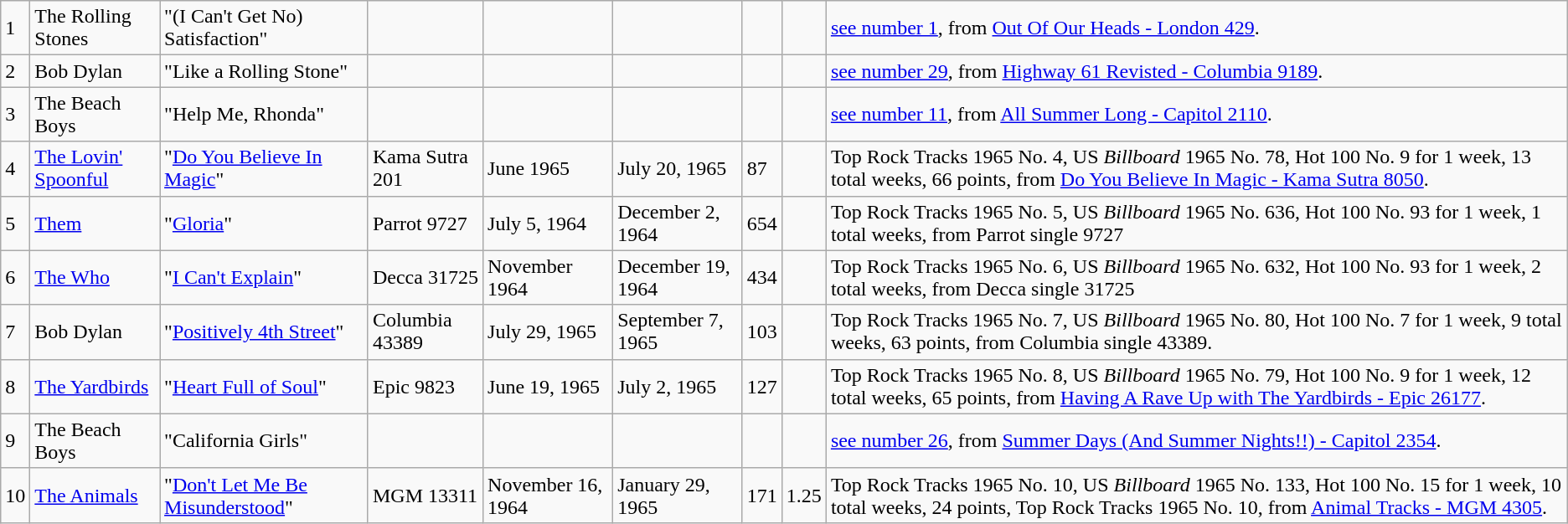<table class="wikitable sortable">
<tr>
<td>1</td>
<td>The Rolling Stones</td>
<td>"(I Can't Get No) Satisfaction"</td>
<td></td>
<td></td>
<td></td>
<td></td>
<td></td>
<td><a href='#'>see number 1</a>, from <a href='#'>Out Of Our Heads - London 429</a>.</td>
</tr>
<tr>
<td>2</td>
<td>Bob Dylan</td>
<td>"Like a Rolling Stone"</td>
<td></td>
<td></td>
<td></td>
<td></td>
<td></td>
<td><a href='#'>see number 29</a>, from <a href='#'>Highway 61 Revisted - Columbia 9189</a>.</td>
</tr>
<tr>
<td>3</td>
<td>The Beach Boys</td>
<td>"Help Me, Rhonda"</td>
<td></td>
<td></td>
<td></td>
<td></td>
<td></td>
<td><a href='#'>see number 11</a>, from <a href='#'>All Summer Long - Capitol 2110</a>.</td>
</tr>
<tr>
<td>4</td>
<td><a href='#'>The Lovin' Spoonful</a></td>
<td>"<a href='#'>Do You Believe In Magic</a>"</td>
<td>Kama Sutra 201</td>
<td>June 1965</td>
<td>July 20, 1965</td>
<td>87</td>
<td></td>
<td>Top Rock Tracks 1965 No. 4, US <em>Billboard</em> 1965 No. 78, Hot 100 No. 9 for 1 week, 13 total weeks, 66 points, from <a href='#'>Do You Believe In Magic - Kama Sutra 8050</a>.</td>
</tr>
<tr>
<td>5</td>
<td><a href='#'>Them</a></td>
<td>"<a href='#'>Gloria</a>"</td>
<td>Parrot 9727</td>
<td>July 5, 1964</td>
<td>December 2, 1964</td>
<td>654</td>
<td></td>
<td>Top Rock Tracks 1965 No. 5, US <em>Billboard</em> 1965 No. 636, Hot 100 No. 93 for 1 week, 1 total weeks, from Parrot single 9727</td>
</tr>
<tr>
<td>6</td>
<td><a href='#'>The Who</a></td>
<td>"<a href='#'>I Can't Explain</a>"</td>
<td>Decca 31725</td>
<td>November 1964</td>
<td>December 19, 1964</td>
<td>434</td>
<td></td>
<td>Top Rock Tracks 1965 No. 6, US <em>Billboard</em> 1965 No. 632, Hot 100 No. 93 for 1 week, 2 total weeks, from Decca single 31725</td>
</tr>
<tr>
<td>7</td>
<td>Bob Dylan</td>
<td>"<a href='#'>Positively 4th Street</a>"</td>
<td>Columbia 43389</td>
<td>July 29, 1965</td>
<td>September 7, 1965</td>
<td>103</td>
<td></td>
<td>Top Rock Tracks 1965 No. 7, US <em>Billboard</em> 1965 No. 80, Hot 100 No. 7 for 1 week, 9 total weeks, 63 points, from Columbia single 43389.</td>
</tr>
<tr>
<td>8</td>
<td><a href='#'>The Yardbirds</a></td>
<td>"<a href='#'>Heart Full of Soul</a>"</td>
<td>Epic 9823</td>
<td>June 19, 1965</td>
<td>July 2, 1965</td>
<td>127</td>
<td></td>
<td>Top Rock Tracks 1965 No. 8, US <em>Billboard</em> 1965 No. 79, Hot 100 No. 9 for 1 week, 12 total weeks, 65 points, from <a href='#'>Having A Rave Up with The Yardbirds - Epic 26177</a>.</td>
</tr>
<tr>
<td>9</td>
<td>The Beach Boys</td>
<td>"California Girls"</td>
<td></td>
<td></td>
<td></td>
<td></td>
<td></td>
<td><a href='#'>see number 26</a>, from <a href='#'>Summer Days (And Summer Nights!!) - Capitol 2354</a>.</td>
</tr>
<tr>
<td>10</td>
<td><a href='#'>The Animals</a></td>
<td>"<a href='#'>Don't Let Me Be Misunderstood</a>"</td>
<td>MGM 13311</td>
<td>November 16, 1964</td>
<td>January 29, 1965</td>
<td>171</td>
<td>1.25</td>
<td>Top Rock Tracks 1965 No. 10, US <em>Billboard</em> 1965 No. 133, Hot 100 No. 15 for 1 week, 10 total weeks, 24 points, Top Rock Tracks 1965 No. 10, from <a href='#'>Animal Tracks - MGM 4305</a>.</td>
</tr>
</table>
